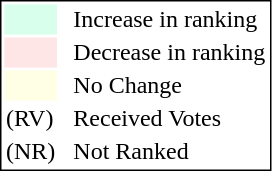<table style="border:1px solid black;">
<tr>
<td style="background:#D8FFEB; width:20px;"></td>
<td> </td>
<td>Increase in ranking</td>
</tr>
<tr>
<td style="background:#FFE6E6; width:20px;"></td>
<td> </td>
<td>Decrease in ranking</td>
</tr>
<tr>
<td style="background:#FFFFE6; width:20px;"></td>
<td> </td>
<td>No Change</td>
</tr>
<tr>
<td>(RV)</td>
<td> </td>
<td>Received Votes</td>
</tr>
<tr>
<td>(NR)</td>
<td> </td>
<td>Not Ranked</td>
</tr>
</table>
